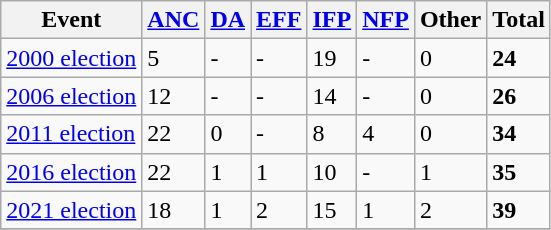<table class="wikitable">
<tr>
<th>Event</th>
<th><a href='#'>ANC</a></th>
<th><a href='#'>DA</a></th>
<th><a href='#'>EFF</a></th>
<th><a href='#'>IFP</a></th>
<th><a href='#'>NFP</a></th>
<th>Other</th>
<th>Total</th>
</tr>
<tr>
<td><a href='#'>2000 election</a></td>
<td>5</td>
<td>-</td>
<td>-</td>
<td>19</td>
<td>-</td>
<td>0</td>
<td><strong>24</strong></td>
</tr>
<tr>
<td><a href='#'>2006 election</a></td>
<td>12</td>
<td>-</td>
<td>-</td>
<td>14</td>
<td>-</td>
<td>0</td>
<td><strong>26</strong></td>
</tr>
<tr>
<td><a href='#'>2011 election</a></td>
<td>22</td>
<td>0</td>
<td>-</td>
<td>8</td>
<td>4</td>
<td>0</td>
<td><strong>34</strong></td>
</tr>
<tr>
<td><a href='#'>2016 election</a></td>
<td>22</td>
<td>1</td>
<td>1</td>
<td>10</td>
<td>-</td>
<td>1</td>
<td><strong>35</strong></td>
</tr>
<tr>
<td><a href='#'>2021 election</a></td>
<td>18</td>
<td>1</td>
<td>2</td>
<td>15</td>
<td>1</td>
<td>2</td>
<td><strong>39</strong></td>
</tr>
<tr>
</tr>
</table>
